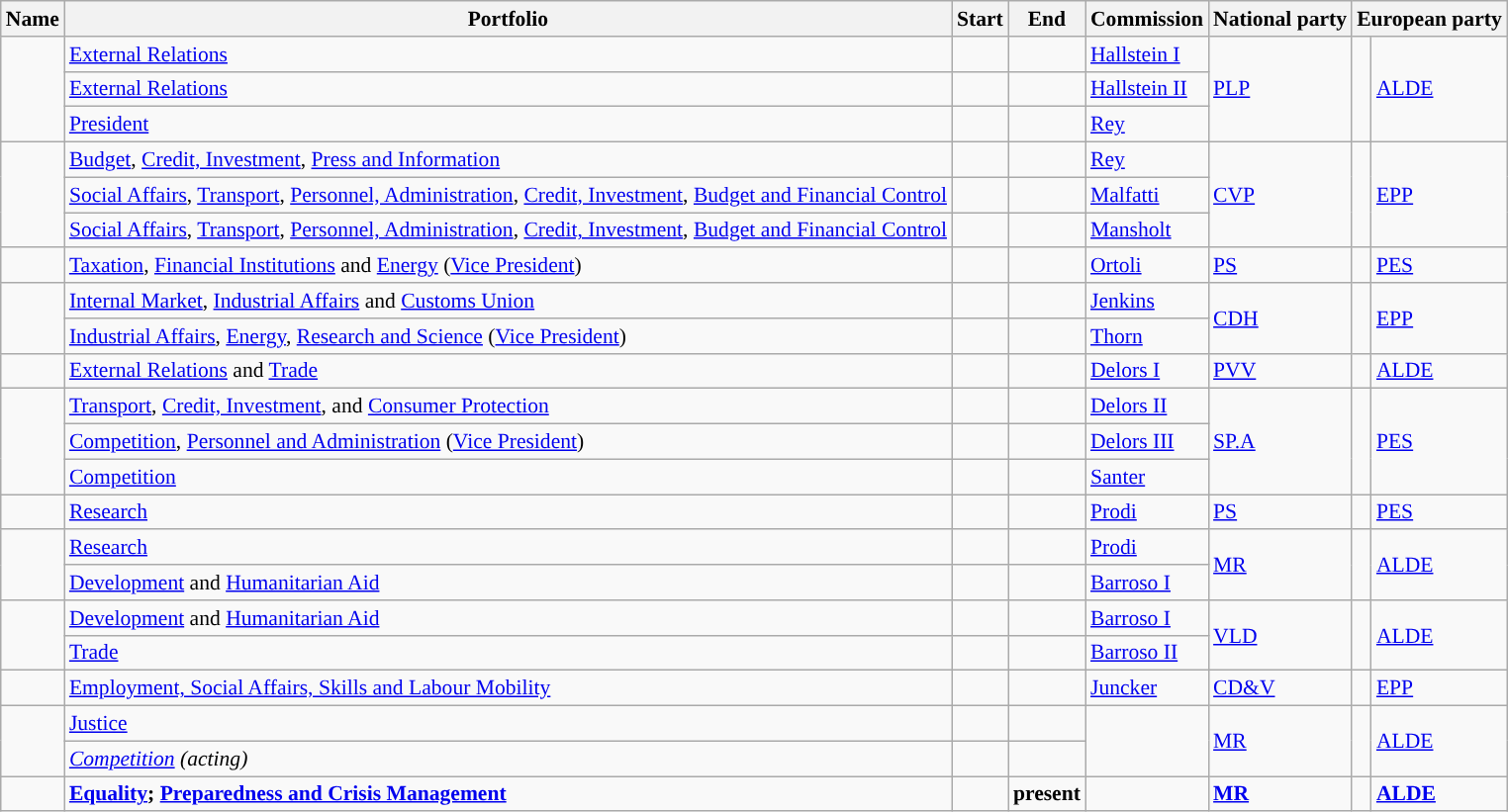<table class="wikitable sortable" style="font-size: 90%;">
<tr>
<th>Name</th>
<th>Portfolio</th>
<th>Start</th>
<th>End</th>
<th>Commission</th>
<th>National party</th>
<th colspan=2>European party</th>
</tr>
<tr>
<td rowspan=3></td>
<td><a href='#'>External Relations</a></td>
<td></td>
<td></td>
<td><a href='#'>Hallstein I</a></td>
<td rowspan=3><a href='#'>PLP</a></td>
<td rowspan=3 style="background:"></td>
<td rowspan=3><a href='#'>ALDE</a></td>
</tr>
<tr>
<td><a href='#'>External Relations</a></td>
<td></td>
<td></td>
<td><a href='#'>Hallstein II</a></td>
</tr>
<tr>
<td><a href='#'>President</a></td>
<td></td>
<td></td>
<td><a href='#'>Rey</a></td>
</tr>
<tr>
<td rowspan=3></td>
<td><a href='#'>Budget</a>, <a href='#'>Credit, Investment</a>, <a href='#'>Press and Information</a></td>
<td></td>
<td></td>
<td><a href='#'>Rey</a></td>
<td rowspan=3><a href='#'>CVP</a></td>
<td rowspan=3 style="background:"></td>
<td rowspan=3><a href='#'>EPP</a></td>
</tr>
<tr>
<td><a href='#'>Social Affairs</a>, <a href='#'>Transport</a>, <a href='#'>Personnel, Administration</a>, <a href='#'>Credit, Investment</a>, <a href='#'>Budget and Financial Control</a></td>
<td></td>
<td></td>
<td><a href='#'>Malfatti</a></td>
</tr>
<tr>
<td><a href='#'>Social Affairs</a>, <a href='#'>Transport</a>, <a href='#'>Personnel, Administration</a>, <a href='#'>Credit, Investment</a>, <a href='#'>Budget and Financial Control</a></td>
<td></td>
<td></td>
<td><a href='#'>Mansholt</a></td>
</tr>
<tr>
<td></td>
<td><a href='#'>Taxation</a>, <a href='#'>Financial Institutions</a> and <a href='#'>Energy</a> (<a href='#'>Vice President</a>)</td>
<td></td>
<td></td>
<td><a href='#'>Ortoli</a></td>
<td><a href='#'>PS</a></td>
<td style="background:"></td>
<td><a href='#'>PES</a></td>
</tr>
<tr>
<td rowspan=2></td>
<td><a href='#'>Internal Market</a>, <a href='#'>Industrial Affairs</a> and <a href='#'>Customs Union</a></td>
<td></td>
<td></td>
<td><a href='#'>Jenkins</a></td>
<td rowspan=2><a href='#'>CDH</a></td>
<td rowspan=2 style="background:"></td>
<td rowspan=2><a href='#'>EPP</a></td>
</tr>
<tr>
<td><a href='#'>Industrial Affairs</a>, <a href='#'>Energy</a>, <a href='#'>Research and Science</a> (<a href='#'>Vice President</a>)</td>
<td></td>
<td></td>
<td><a href='#'>Thorn</a></td>
</tr>
<tr>
<td></td>
<td><a href='#'>External Relations</a> and <a href='#'>Trade</a></td>
<td></td>
<td></td>
<td><a href='#'>Delors I</a></td>
<td><a href='#'>PVV</a></td>
<td style="background:"></td>
<td><a href='#'>ALDE</a></td>
</tr>
<tr>
<td rowspan=3></td>
<td><a href='#'>Transport</a>, <a href='#'>Credit, Investment</a>, and <a href='#'>Consumer Protection</a></td>
<td></td>
<td></td>
<td><a href='#'>Delors II</a></td>
<td rowspan=3><a href='#'>SP.A</a></td>
<td rowspan=3 style="background:"></td>
<td rowspan=3><a href='#'>PES</a></td>
</tr>
<tr>
<td><a href='#'>Competition</a>, <a href='#'>Personnel and Administration</a> (<a href='#'>Vice President</a>)</td>
<td></td>
<td></td>
<td><a href='#'>Delors III</a></td>
</tr>
<tr>
<td><a href='#'>Competition</a></td>
<td></td>
<td></td>
<td><a href='#'>Santer</a></td>
</tr>
<tr>
<td></td>
<td><a href='#'>Research</a></td>
<td></td>
<td></td>
<td><a href='#'>Prodi</a></td>
<td><a href='#'>PS</a></td>
<td style="background:"></td>
<td><a href='#'>PES</a></td>
</tr>
<tr>
<td rowspan=2></td>
<td><a href='#'>Research</a></td>
<td></td>
<td></td>
<td><a href='#'>Prodi</a></td>
<td rowspan=2><a href='#'>MR</a></td>
<td rowspan=2 style="background:"></td>
<td rowspan=2><a href='#'>ALDE</a></td>
</tr>
<tr>
<td><a href='#'>Development</a> and <a href='#'>Humanitarian Aid</a></td>
<td></td>
<td></td>
<td><a href='#'>Barroso I</a></td>
</tr>
<tr>
<td rowspan=2></td>
<td><a href='#'>Development</a> and <a href='#'>Humanitarian Aid</a></td>
<td></td>
<td></td>
<td><a href='#'>Barroso I</a></td>
<td rowspan=2><a href='#'>VLD</a></td>
<td rowspan=2 style="background:"></td>
<td rowspan=2><a href='#'>ALDE</a></td>
</tr>
<tr>
<td><a href='#'>Trade</a></td>
<td></td>
<td></td>
<td><a href='#'>Barroso II</a></td>
</tr>
<tr>
<td></td>
<td><a href='#'>Employment, Social Affairs, Skills and Labour Mobility</a></td>
<td></td>
<td></td>
<td><a href='#'>Juncker</a></td>
<td><a href='#'>CD&V</a></td>
<td style="background:"></td>
<td><a href='#'>EPP</a></td>
</tr>
<tr>
<td rowspan=2></td>
<td><a href='#'>Justice</a></td>
<td></td>
<td></td>
<td rowspan=2></td>
<td rowspan=2><a href='#'>MR</a></td>
<td rowspan=2 style="background:"></td>
<td rowspan=2><a href='#'>ALDE</a></td>
</tr>
<tr>
<td><em><a href='#'>Competition</a> (acting)</em></td>
<td><em></em></td>
<td><em></em></td>
</tr>
<tr>
<td><strong></strong></td>
<td><strong><a href='#'>Equality</a>; <a href='#'>Preparedness and Crisis Management</a></strong></td>
<td><strong></strong></td>
<td><strong>present</strong></td>
<td><strong></strong></td>
<td><strong><a href='#'>MR</a></strong></td>
<td style="background:"></td>
<td><strong><a href='#'>ALDE</a></strong></td>
</tr>
</table>
